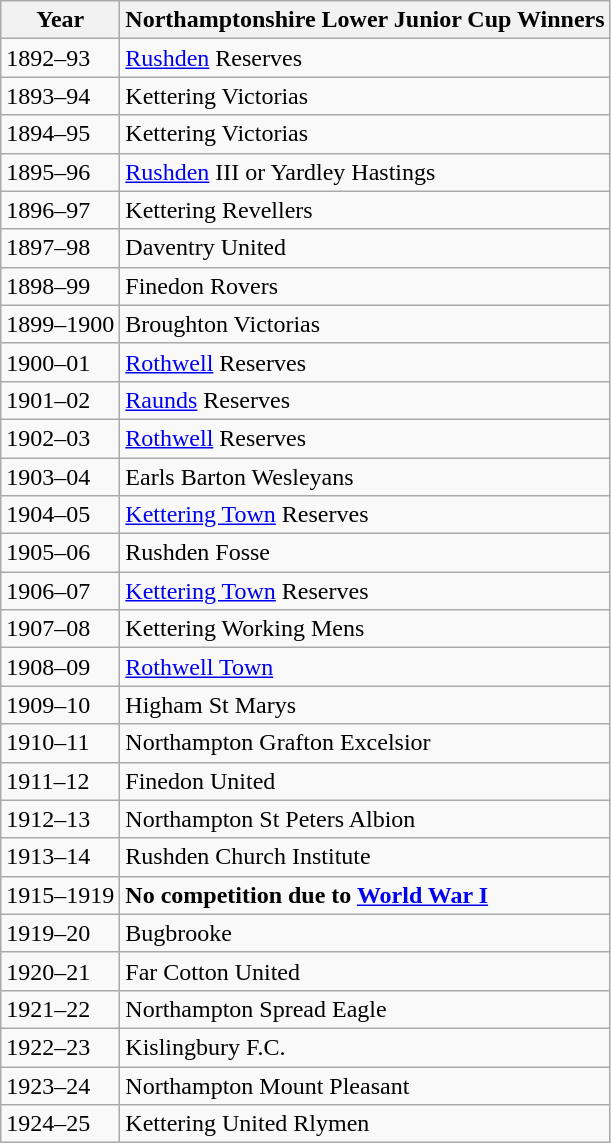<table class="wikitable" style="float:left; margin-right:1em">
<tr>
<th>Year</th>
<th>Northamptonshire Lower Junior Cup Winners</th>
</tr>
<tr>
<td>1892–93</td>
<td><a href='#'>Rushden</a> Reserves</td>
</tr>
<tr>
<td>1893–94</td>
<td>Kettering Victorias</td>
</tr>
<tr>
<td>1894–95</td>
<td>Kettering Victorias</td>
</tr>
<tr>
<td>1895–96</td>
<td><a href='#'>Rushden</a> III or Yardley Hastings</td>
</tr>
<tr>
<td>1896–97</td>
<td>Kettering Revellers</td>
</tr>
<tr>
<td>1897–98</td>
<td>Daventry United</td>
</tr>
<tr>
<td>1898–99</td>
<td>Finedon Rovers</td>
</tr>
<tr>
<td>1899–1900</td>
<td>Broughton Victorias</td>
</tr>
<tr>
<td>1900–01</td>
<td><a href='#'>Rothwell</a> Reserves</td>
</tr>
<tr>
<td>1901–02</td>
<td><a href='#'>Raunds</a> Reserves</td>
</tr>
<tr>
<td>1902–03</td>
<td><a href='#'>Rothwell</a> Reserves</td>
</tr>
<tr>
<td>1903–04</td>
<td>Earls Barton Wesleyans</td>
</tr>
<tr>
<td>1904–05</td>
<td><a href='#'>Kettering Town</a> Reserves</td>
</tr>
<tr>
<td>1905–06</td>
<td>Rushden Fosse</td>
</tr>
<tr>
<td>1906–07</td>
<td><a href='#'>Kettering Town</a> Reserves</td>
</tr>
<tr>
<td>1907–08</td>
<td>Kettering Working Mens</td>
</tr>
<tr>
<td>1908–09</td>
<td><a href='#'>Rothwell Town</a></td>
</tr>
<tr>
<td>1909–10</td>
<td>Higham St Marys</td>
</tr>
<tr>
<td>1910–11</td>
<td>Northampton Grafton Excelsior</td>
</tr>
<tr>
<td>1911–12</td>
<td>Finedon United</td>
</tr>
<tr>
<td>1912–13</td>
<td>Northampton St Peters Albion</td>
</tr>
<tr>
<td>1913–14</td>
<td>Rushden Church Institute</td>
</tr>
<tr>
<td>1915–1919</td>
<td><strong>No competition due to <a href='#'>World War&nbsp;I</a></strong></td>
</tr>
<tr>
<td>1919–20</td>
<td>Bugbrooke</td>
</tr>
<tr>
<td>1920–21</td>
<td>Far Cotton United</td>
</tr>
<tr>
<td>1921–22</td>
<td>Northampton Spread Eagle</td>
</tr>
<tr>
<td>1922–23</td>
<td>Kislingbury F.C.</td>
</tr>
<tr>
<td>1923–24</td>
<td>Northampton Mount Pleasant</td>
</tr>
<tr>
<td>1924–25</td>
<td>Kettering United Rlymen</td>
</tr>
</table>
